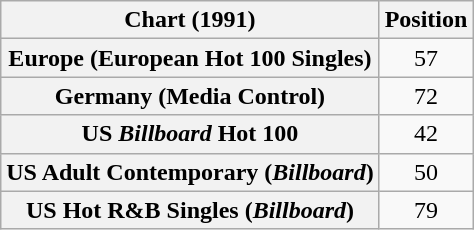<table class="wikitable sortable plainrowheaders" style="text-align:center">
<tr>
<th scope="col">Chart (1991)</th>
<th scope="col">Position</th>
</tr>
<tr>
<th scope="row">Europe (European Hot 100 Singles)</th>
<td>57</td>
</tr>
<tr>
<th scope="row">Germany (Media Control)</th>
<td>72</td>
</tr>
<tr>
<th scope="row">US <em>Billboard</em> Hot 100</th>
<td>42</td>
</tr>
<tr>
<th scope="row">US Adult Contemporary (<em>Billboard</em>)</th>
<td>50</td>
</tr>
<tr>
<th scope="row">US Hot R&B Singles (<em>Billboard</em>)</th>
<td>79</td>
</tr>
</table>
